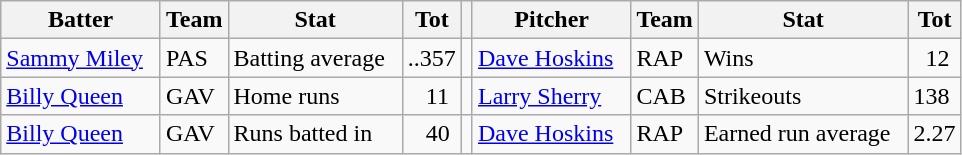<table class="wikitable">
<tr>
<th>Batter</th>
<th>Team</th>
<th>Stat</th>
<th>Tot</th>
<th></th>
<th>Pitcher</th>
<th>Team</th>
<th>Stat</th>
<th>Tot</th>
</tr>
<tr>
<td><a href='#'>Sammy Miley</a>  </td>
<td>PAS</td>
<td>Batting average  </td>
<td>..357</td>
<td></td>
<td><a href='#'>Dave Hoskins</a>  </td>
<td>RAP</td>
<td>Wins</td>
<td>  12</td>
</tr>
<tr>
<td><a href='#'>Billy Queen</a></td>
<td>GAV</td>
<td>Home runs</td>
<td>   11</td>
<td></td>
<td><a href='#'>Larry Sherry</a></td>
<td>CAB</td>
<td>Strikeouts</td>
<td>138</td>
</tr>
<tr>
<td><a href='#'>Billy Queen</a></td>
<td>GAV</td>
<td>Runs batted in</td>
<td>   40</td>
<td></td>
<td><a href='#'>Dave Hoskins</a></td>
<td>RAP</td>
<td>Earned run average  </td>
<td>2.27</td>
</tr>
</table>
